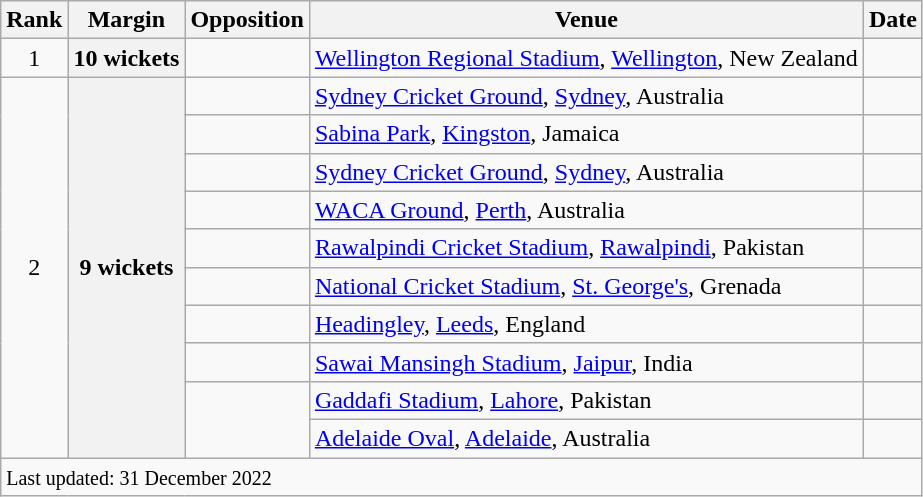<table class="wikitable plainrowheaders sortable">
<tr>
<th scope=col>Rank</th>
<th scope=col>Margin</th>
<th scope=col>Opposition</th>
<th scope=col>Venue</th>
<th scope=col>Date</th>
</tr>
<tr>
<td align=center>1</td>
<th scope=row style=text-align:center;>10 wickets</th>
<td></td>
<td><a href='#'>Wellington Regional Stadium</a>, <a href='#'>Wellington</a>, New Zealand</td>
<td><a href='#'></a></td>
</tr>
<tr>
<td align=center rowspan=10>2</td>
<th scope=row style=text-align:center; rowspan=10>9 wickets</th>
<td></td>
<td><a href='#'>Sydney Cricket Ground</a>, <a href='#'>Sydney</a>, Australia</td>
<td><a href='#'></a></td>
</tr>
<tr>
<td></td>
<td><a href='#'>Sabina Park</a>, <a href='#'>Kingston</a>, Jamaica</td>
<td><a href='#'></a></td>
</tr>
<tr>
<td></td>
<td><a href='#'>Sydney Cricket Ground</a>, <a href='#'>Sydney</a>, Australia</td>
<td><a href='#'></a></td>
</tr>
<tr>
<td></td>
<td><a href='#'>WACA Ground</a>, <a href='#'>Perth</a>, Australia</td>
<td><a href='#'></a></td>
</tr>
<tr>
<td></td>
<td><a href='#'>Rawalpindi Cricket Stadium</a>, <a href='#'>Rawalpindi</a>, Pakistan</td>
<td><a href='#'></a></td>
</tr>
<tr>
<td></td>
<td><a href='#'>National Cricket Stadium</a>, <a href='#'>St. George's</a>, Grenada</td>
<td><a href='#'></a></td>
</tr>
<tr>
<td></td>
<td><a href='#'>Headingley</a>, <a href='#'>Leeds</a>, England</td>
<td><a href='#'></a></td>
</tr>
<tr>
<td></td>
<td><a href='#'>Sawai Mansingh Stadium</a>, <a href='#'>Jaipur</a>, India</td>
<td><a href='#'></a></td>
</tr>
<tr>
<td rowspan=2></td>
<td><a href='#'>Gaddafi Stadium</a>, <a href='#'>Lahore</a>, Pakistan</td>
<td><a href='#'></a></td>
</tr>
<tr>
<td><a href='#'>Adelaide Oval</a>, <a href='#'>Adelaide</a>, Australia</td>
<td><a href='#'></a></td>
</tr>
<tr class=sortbottom>
<td colspan=5><small>Last updated: 31 December 2022</small></td>
</tr>
</table>
